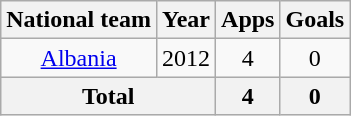<table class=wikitable style="text-align: center;">
<tr>
<th>National team</th>
<th>Year</th>
<th>Apps</th>
<th>Goals</th>
</tr>
<tr>
<td rowspan=1><a href='#'>Albania</a></td>
<td>2012</td>
<td>4</td>
<td>0</td>
</tr>
<tr>
<th colspan=2>Total</th>
<th>4</th>
<th>0</th>
</tr>
</table>
